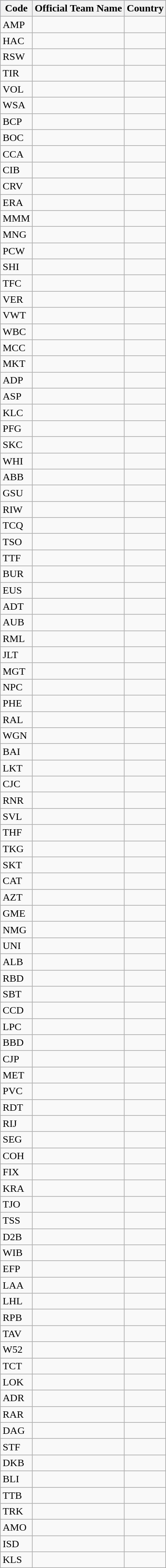<table class="wikitable">
<tr style="background:#ccf;">
<th>Code</th>
<th>Official Team Name</th>
<th>Country</th>
</tr>
<tr>
<td>AMP</td>
<td></td>
<td></td>
</tr>
<tr>
<td>HAC</td>
<td></td>
<td></td>
</tr>
<tr>
<td>RSW</td>
<td></td>
<td></td>
</tr>
<tr>
<td>TIR</td>
<td></td>
<td></td>
</tr>
<tr>
<td>VOL</td>
<td></td>
<td></td>
</tr>
<tr>
<td>WSA</td>
<td></td>
<td></td>
</tr>
<tr>
<td>BCP</td>
<td></td>
<td></td>
</tr>
<tr>
<td>BOC</td>
<td></td>
<td></td>
</tr>
<tr>
<td>CCA</td>
<td></td>
<td></td>
</tr>
<tr>
<td>CIB</td>
<td></td>
<td></td>
</tr>
<tr>
<td>CRV</td>
<td></td>
<td></td>
</tr>
<tr>
<td>ERA</td>
<td></td>
<td></td>
</tr>
<tr>
<td>MMM</td>
<td></td>
<td></td>
</tr>
<tr>
<td>MNG</td>
<td></td>
<td></td>
</tr>
<tr>
<td>PCW</td>
<td></td>
<td></td>
</tr>
<tr>
<td>SHI</td>
<td></td>
<td></td>
</tr>
<tr>
<td>TFC</td>
<td></td>
<td></td>
</tr>
<tr>
<td>VER</td>
<td></td>
<td></td>
</tr>
<tr>
<td>VWT</td>
<td></td>
<td></td>
</tr>
<tr>
<td>WBC</td>
<td></td>
<td></td>
</tr>
<tr>
<td>MCC</td>
<td></td>
<td></td>
</tr>
<tr>
<td>MKT</td>
<td></td>
<td></td>
</tr>
<tr>
<td>ADP</td>
<td></td>
<td></td>
</tr>
<tr>
<td>ASP</td>
<td></td>
<td></td>
</tr>
<tr>
<td>KLC</td>
<td></td>
<td></td>
</tr>
<tr>
<td>PFG</td>
<td></td>
<td></td>
</tr>
<tr>
<td>SKC</td>
<td></td>
<td></td>
</tr>
<tr>
<td>WHI</td>
<td></td>
<td></td>
</tr>
<tr>
<td>ABB</td>
<td></td>
<td></td>
</tr>
<tr>
<td>GSU</td>
<td></td>
<td></td>
</tr>
<tr>
<td>RIW</td>
<td></td>
<td></td>
</tr>
<tr>
<td>TCQ</td>
<td></td>
<td></td>
</tr>
<tr>
<td>TSO</td>
<td></td>
<td></td>
</tr>
<tr>
<td>TTF</td>
<td></td>
<td></td>
</tr>
<tr>
<td>BUR</td>
<td></td>
<td></td>
</tr>
<tr>
<td>EUS</td>
<td></td>
<td></td>
</tr>
<tr>
<td>ADT</td>
<td></td>
<td></td>
</tr>
<tr>
<td>AUB</td>
<td></td>
<td></td>
</tr>
<tr>
<td>RML</td>
<td></td>
<td></td>
</tr>
<tr>
<td>JLT</td>
<td></td>
<td></td>
</tr>
<tr>
<td>MGT</td>
<td></td>
<td></td>
</tr>
<tr>
<td>NPC</td>
<td></td>
<td></td>
</tr>
<tr>
<td>PHE</td>
<td></td>
<td></td>
</tr>
<tr>
<td>RAL</td>
<td></td>
<td></td>
</tr>
<tr>
<td>WGN</td>
<td></td>
<td></td>
</tr>
<tr>
<td>BAI</td>
<td></td>
<td></td>
</tr>
<tr>
<td>LKT</td>
<td></td>
<td></td>
</tr>
<tr>
<td>CJC</td>
<td></td>
<td></td>
</tr>
<tr>
<td>RNR</td>
<td></td>
<td></td>
</tr>
<tr>
<td>SVL</td>
<td></td>
<td></td>
</tr>
<tr>
<td>THF</td>
<td></td>
<td></td>
</tr>
<tr>
<td>TKG</td>
<td></td>
<td></td>
</tr>
<tr>
<td>SKT</td>
<td></td>
<td></td>
</tr>
<tr>
<td>CAT</td>
<td></td>
<td></td>
</tr>
<tr>
<td>AZT</td>
<td></td>
<td></td>
</tr>
<tr>
<td>GME</td>
<td></td>
<td></td>
</tr>
<tr>
<td>NMG</td>
<td></td>
<td></td>
</tr>
<tr>
<td>UNI</td>
<td></td>
<td></td>
</tr>
<tr>
<td>ALB</td>
<td></td>
<td></td>
</tr>
<tr>
<td>RBD</td>
<td></td>
<td></td>
</tr>
<tr>
<td>SBT</td>
<td></td>
<td></td>
</tr>
<tr>
<td>CCD</td>
<td></td>
<td></td>
</tr>
<tr>
<td>LPC</td>
<td></td>
<td></td>
</tr>
<tr>
<td>BBD</td>
<td></td>
<td></td>
</tr>
<tr>
<td>CJP</td>
<td></td>
<td></td>
</tr>
<tr>
<td>MET</td>
<td></td>
<td></td>
</tr>
<tr>
<td>PVC</td>
<td></td>
<td></td>
</tr>
<tr>
<td>RDT</td>
<td></td>
<td></td>
</tr>
<tr>
<td>RIJ</td>
<td></td>
<td></td>
</tr>
<tr>
<td>SEG</td>
<td></td>
<td></td>
</tr>
<tr>
<td>COH</td>
<td></td>
<td></td>
</tr>
<tr>
<td>FIX</td>
<td></td>
<td></td>
</tr>
<tr>
<td>KRA</td>
<td></td>
<td></td>
</tr>
<tr>
<td>TJO</td>
<td></td>
<td></td>
</tr>
<tr>
<td>TSS</td>
<td></td>
<td></td>
</tr>
<tr>
<td>D2B</td>
<td></td>
<td></td>
</tr>
<tr>
<td>WIB</td>
<td></td>
<td></td>
</tr>
<tr>
<td>EFP</td>
<td></td>
<td></td>
</tr>
<tr>
<td>LAA</td>
<td></td>
<td></td>
</tr>
<tr>
<td>LHL</td>
<td></td>
<td></td>
</tr>
<tr>
<td>RPB</td>
<td></td>
<td></td>
</tr>
<tr>
<td>TAV</td>
<td></td>
<td></td>
</tr>
<tr>
<td>W52</td>
<td></td>
<td></td>
</tr>
<tr>
<td>TCT</td>
<td></td>
<td></td>
</tr>
<tr>
<td>LOK</td>
<td></td>
<td></td>
</tr>
<tr>
<td>ADR</td>
<td></td>
<td></td>
</tr>
<tr>
<td>RAR</td>
<td></td>
<td></td>
</tr>
<tr>
<td>DAG</td>
<td></td>
<td></td>
</tr>
<tr>
<td>STF</td>
<td></td>
<td></td>
</tr>
<tr>
<td>DKB</td>
<td></td>
<td></td>
</tr>
<tr>
<td>BLI</td>
<td></td>
<td></td>
</tr>
<tr>
<td>TTB</td>
<td></td>
<td></td>
</tr>
<tr>
<td>TRK</td>
<td></td>
<td></td>
</tr>
<tr>
<td>AMO</td>
<td></td>
<td></td>
</tr>
<tr>
<td>ISD</td>
<td></td>
<td></td>
</tr>
<tr>
<td>KLS</td>
<td></td>
<td></td>
</tr>
</table>
